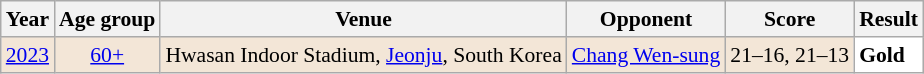<table class="sortable wikitable" style="font-size: 90%;">
<tr>
<th>Year</th>
<th>Age group</th>
<th>Venue</th>
<th>Opponent</th>
<th>Score</th>
<th>Result</th>
</tr>
<tr style="background:#F3E6D7">
<td align="center"><a href='#'>2023</a></td>
<td align="center"><a href='#'>60+</a></td>
<td align="left">Hwasan Indoor Stadium, <a href='#'>Jeonju</a>, South Korea</td>
<td align="left"> <a href='#'>Chang Wen-sung</a></td>
<td align="left">21–16, 21–13</td>
<td style="text-align:left; background:white"> <strong>Gold</strong></td>
</tr>
</table>
